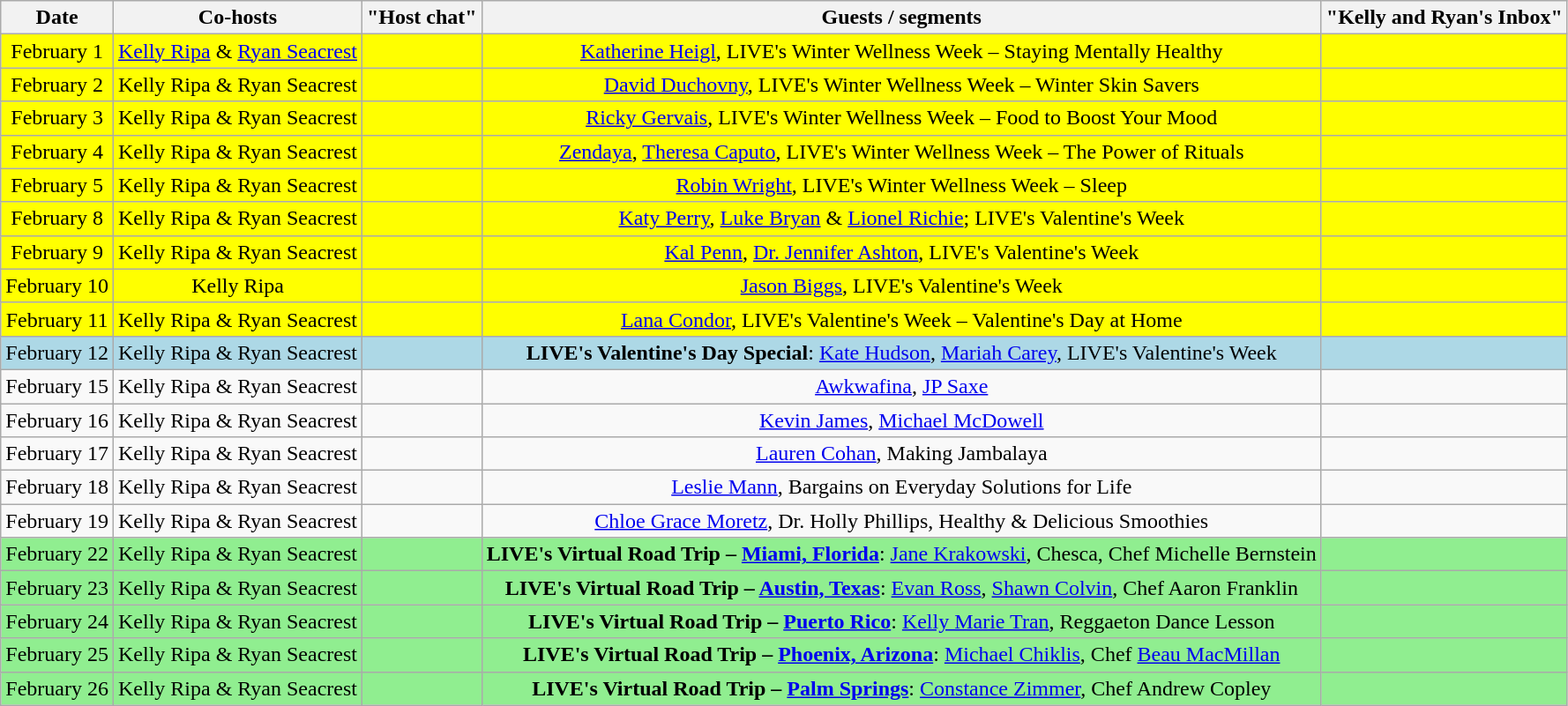<table class="wikitable sortable" style="text-align:center;">
<tr>
<th>Date</th>
<th>Co-hosts</th>
<th>"Host chat"</th>
<th>Guests / segments</th>
<th>"Kelly and Ryan's Inbox"</th>
</tr>
<tr style="background:yellow;">
<td>February 1</td>
<td><a href='#'>Kelly Ripa</a> & <a href='#'>Ryan Seacrest</a></td>
<td></td>
<td><a href='#'>Katherine Heigl</a>, LIVE's Winter Wellness Week – Staying Mentally Healthy</td>
<td></td>
</tr>
<tr style="background:yellow;">
<td>February 2</td>
<td>Kelly Ripa & Ryan Seacrest</td>
<td></td>
<td><a href='#'>David Duchovny</a>, LIVE's Winter Wellness Week – Winter Skin Savers</td>
<td></td>
</tr>
<tr style="background:yellow;">
<td>February 3</td>
<td>Kelly Ripa & Ryan Seacrest</td>
<td></td>
<td><a href='#'>Ricky Gervais</a>, LIVE's Winter Wellness Week – Food to Boost Your Mood</td>
<td></td>
</tr>
<tr style="background:yellow;">
<td>February 4</td>
<td>Kelly Ripa & Ryan Seacrest</td>
<td></td>
<td><a href='#'>Zendaya</a>, <a href='#'>Theresa Caputo</a>, LIVE's Winter Wellness Week – The Power of Rituals</td>
<td></td>
</tr>
<tr style="background:yellow;">
<td>February 5</td>
<td>Kelly Ripa & Ryan Seacrest</td>
<td></td>
<td><a href='#'>Robin Wright</a>, LIVE's Winter Wellness Week – Sleep</td>
<td></td>
</tr>
<tr style="background:yellow;">
<td>February 8</td>
<td>Kelly Ripa & Ryan Seacrest</td>
<td></td>
<td><a href='#'>Katy Perry</a>, <a href='#'>Luke Bryan</a> & <a href='#'>Lionel Richie</a>; LIVE's Valentine's Week</td>
<td></td>
</tr>
<tr style="background:yellow;">
<td>February 9</td>
<td>Kelly Ripa & Ryan Seacrest</td>
<td></td>
<td><a href='#'>Kal Penn</a>, <a href='#'>Dr. Jennifer Ashton</a>, LIVE's Valentine's Week</td>
<td></td>
</tr>
<tr style="background:yellow;">
<td>February 10</td>
<td>Kelly Ripa</td>
<td></td>
<td><a href='#'>Jason Biggs</a>, LIVE's Valentine's Week</td>
<td></td>
</tr>
<tr style="background:yellow;">
<td>February 11</td>
<td>Kelly Ripa & Ryan Seacrest</td>
<td></td>
<td><a href='#'>Lana Condor</a>, LIVE's Valentine's Week – Valentine's Day at Home</td>
<td></td>
</tr>
<tr style="background:lightblue;">
<td>February 12</td>
<td>Kelly Ripa & Ryan Seacrest</td>
<td></td>
<td><strong>LIVE's Valentine's Day Special</strong>: <a href='#'>Kate Hudson</a>, <a href='#'>Mariah Carey</a>, LIVE's Valentine's Week</td>
<td></td>
</tr>
<tr>
<td>February 15</td>
<td>Kelly Ripa & Ryan Seacrest</td>
<td></td>
<td><a href='#'>Awkwafina</a>, <a href='#'>JP Saxe</a></td>
<td></td>
</tr>
<tr>
<td>February 16</td>
<td>Kelly Ripa & Ryan Seacrest</td>
<td></td>
<td><a href='#'>Kevin James</a>, <a href='#'>Michael McDowell</a></td>
<td></td>
</tr>
<tr>
<td>February 17</td>
<td>Kelly Ripa & Ryan Seacrest</td>
<td></td>
<td><a href='#'>Lauren Cohan</a>, Making Jambalaya</td>
<td></td>
</tr>
<tr>
<td>February 18</td>
<td>Kelly Ripa & Ryan Seacrest</td>
<td></td>
<td><a href='#'>Leslie Mann</a>, Bargains on Everyday Solutions for Life</td>
<td></td>
</tr>
<tr>
<td>February 19</td>
<td>Kelly Ripa & Ryan Seacrest</td>
<td></td>
<td><a href='#'>Chloe Grace Moretz</a>, Dr. Holly Phillips, Healthy & Delicious Smoothies</td>
<td></td>
</tr>
<tr style="background:lightgreen;">
<td>February 22</td>
<td>Kelly Ripa & Ryan Seacrest</td>
<td></td>
<td><strong>LIVE's Virtual Road Trip – <a href='#'>Miami, Florida</a></strong>: <a href='#'>Jane Krakowski</a>, Chesca, Chef Michelle Bernstein</td>
<td></td>
</tr>
<tr style="background:lightgreen;">
<td>February 23</td>
<td>Kelly Ripa & Ryan Seacrest</td>
<td></td>
<td><strong>LIVE's Virtual Road Trip – <a href='#'>Austin, Texas</a></strong>: <a href='#'>Evan Ross</a>, <a href='#'>Shawn Colvin</a>, Chef Aaron Franklin</td>
<td></td>
</tr>
<tr style="background:lightgreen;">
<td>February 24</td>
<td>Kelly Ripa & Ryan Seacrest</td>
<td></td>
<td><strong>LIVE's Virtual Road Trip – <a href='#'>Puerto Rico</a></strong>: <a href='#'>Kelly Marie Tran</a>, Reggaeton Dance Lesson</td>
<td></td>
</tr>
<tr style="background:lightgreen;">
<td>February 25</td>
<td>Kelly Ripa & Ryan Seacrest</td>
<td></td>
<td><strong>LIVE's Virtual Road Trip – <a href='#'>Phoenix, Arizona</a></strong>: <a href='#'>Michael Chiklis</a>, Chef <a href='#'>Beau MacMillan</a></td>
<td></td>
</tr>
<tr style="background:lightgreen;">
<td>February 26</td>
<td>Kelly Ripa & Ryan Seacrest</td>
<td></td>
<td><strong>LIVE's Virtual Road Trip – <a href='#'>Palm Springs</a></strong>: <a href='#'>Constance Zimmer</a>, Chef Andrew Copley</td>
<td></td>
</tr>
</table>
